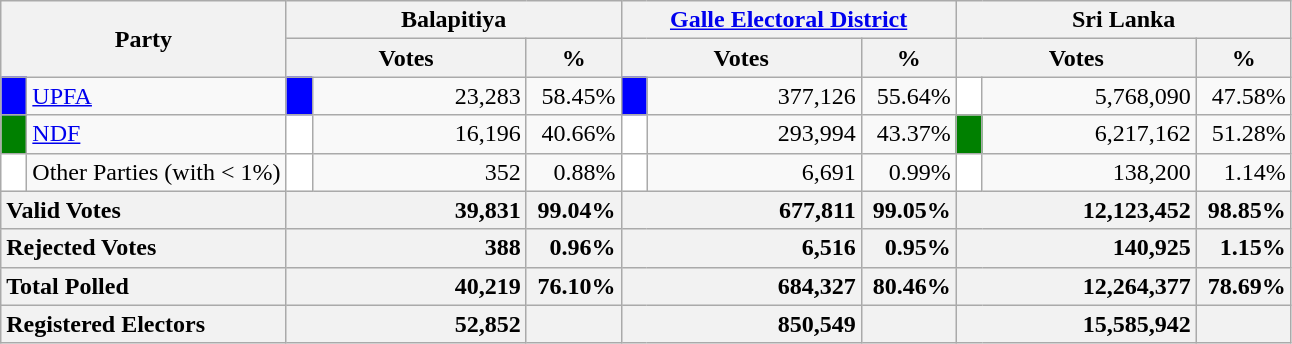<table class="wikitable">
<tr>
<th colspan="2" width="144px"rowspan="2">Party</th>
<th colspan="3" width="216px">Balapitiya</th>
<th colspan="3" width="216px"><a href='#'>Galle Electoral District</a></th>
<th colspan="3" width="216px">Sri Lanka</th>
</tr>
<tr>
<th colspan="2" width="144px">Votes</th>
<th>%</th>
<th colspan="2" width="144px">Votes</th>
<th>%</th>
<th colspan="2" width="144px">Votes</th>
<th>%</th>
</tr>
<tr>
<td style="background-color:blue;" width="10px"></td>
<td style="text-align:left;"><a href='#'>UPFA</a></td>
<td style="background-color:blue;" width="10px"></td>
<td style="text-align:right;">23,283</td>
<td style="text-align:right;">58.45%</td>
<td style="background-color:blue;" width="10px"></td>
<td style="text-align:right;">377,126</td>
<td style="text-align:right;">55.64%</td>
<td style="background-color:white;" width="10px"></td>
<td style="text-align:right;">5,768,090</td>
<td style="text-align:right;">47.58%</td>
</tr>
<tr>
<td style="background-color:green;" width="10px"></td>
<td style="text-align:left;"><a href='#'>NDF</a></td>
<td style="background-color:white;" width="10px"></td>
<td style="text-align:right;">16,196</td>
<td style="text-align:right;">40.66%</td>
<td style="background-color:white;" width="10px"></td>
<td style="text-align:right;">293,994</td>
<td style="text-align:right;">43.37%</td>
<td style="background-color:green;" width="10px"></td>
<td style="text-align:right;">6,217,162</td>
<td style="text-align:right;">51.28%</td>
</tr>
<tr>
<td style="background-color:white;" width="10px"></td>
<td style="text-align:left;">Other Parties (with < 1%)</td>
<td style="background-color:white;" width="10px"></td>
<td style="text-align:right;">352</td>
<td style="text-align:right;">0.88%</td>
<td style="background-color:white;" width="10px"></td>
<td style="text-align:right;">6,691</td>
<td style="text-align:right;">0.99%</td>
<td style="background-color:white;" width="10px"></td>
<td style="text-align:right;">138,200</td>
<td style="text-align:right;">1.14%</td>
</tr>
<tr>
<th colspan="2" width="144px"style="text-align:left;">Valid Votes</th>
<th style="text-align:right;"colspan="2" width="144px">39,831</th>
<th style="text-align:right;">99.04%</th>
<th style="text-align:right;"colspan="2" width="144px">677,811</th>
<th style="text-align:right;">99.05%</th>
<th style="text-align:right;"colspan="2" width="144px">12,123,452</th>
<th style="text-align:right;">98.85%</th>
</tr>
<tr>
<th colspan="2" width="144px"style="text-align:left;">Rejected Votes</th>
<th style="text-align:right;"colspan="2" width="144px">388</th>
<th style="text-align:right;">0.96%</th>
<th style="text-align:right;"colspan="2" width="144px">6,516</th>
<th style="text-align:right;">0.95%</th>
<th style="text-align:right;"colspan="2" width="144px">140,925</th>
<th style="text-align:right;">1.15%</th>
</tr>
<tr>
<th colspan="2" width="144px"style="text-align:left;">Total Polled</th>
<th style="text-align:right;"colspan="2" width="144px">40,219</th>
<th style="text-align:right;">76.10%</th>
<th style="text-align:right;"colspan="2" width="144px">684,327</th>
<th style="text-align:right;">80.46%</th>
<th style="text-align:right;"colspan="2" width="144px">12,264,377</th>
<th style="text-align:right;">78.69%</th>
</tr>
<tr>
<th colspan="2" width="144px"style="text-align:left;">Registered Electors</th>
<th style="text-align:right;"colspan="2" width="144px">52,852</th>
<th></th>
<th style="text-align:right;"colspan="2" width="144px">850,549</th>
<th></th>
<th style="text-align:right;"colspan="2" width="144px">15,585,942</th>
<th></th>
</tr>
</table>
